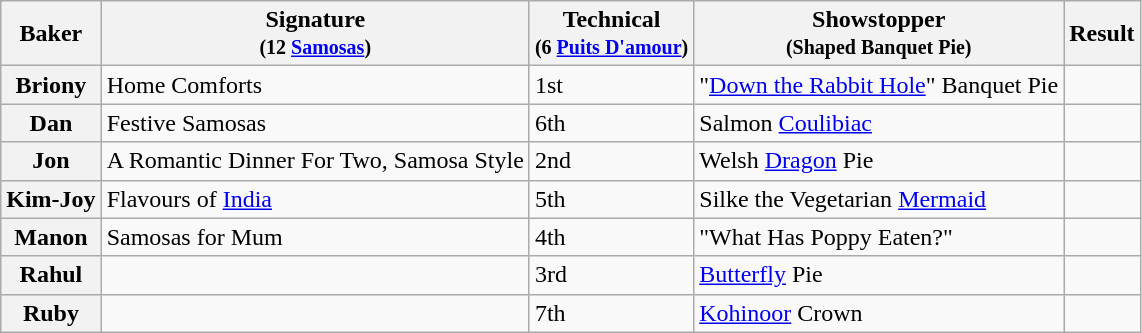<table class="wikitable sortable col3center sticky-header">
<tr>
<th scope="col">Baker</th>
<th scope="col" class="unsortable">Signature<br><small>(12 <a href='#'>Samosas</a>)</small></th>
<th scope="col">Technical<br><small>(6 <a href='#'>Puits D'amour</a>)</small></th>
<th scope="col" class="unsortable">Showstopper<br><small>(Shaped Banquet Pie)</small></th>
<th scope="col">Result</th>
</tr>
<tr>
<th scope="row">Briony</th>
<td>Home Comforts</td>
<td>1st</td>
<td>"<a href='#'>Down the Rabbit Hole</a>" Banquet Pie</td>
<td></td>
</tr>
<tr>
<th scope="row">Dan</th>
<td>Festive Samosas</td>
<td>6th</td>
<td>Salmon <a href='#'>Coulibiac</a></td>
<td></td>
</tr>
<tr>
<th scope="row">Jon</th>
<td>A Romantic Dinner For Two, Samosa Style</td>
<td>2nd</td>
<td>Welsh <a href='#'>Dragon</a> Pie</td>
<td></td>
</tr>
<tr>
<th scope="row">Kim-Joy</th>
<td>Flavours of <a href='#'>India</a></td>
<td>5th</td>
<td>Silke the Vegetarian <a href='#'>Mermaid</a></td>
<td></td>
</tr>
<tr>
<th scope="row">Manon</th>
<td>Samosas for Mum</td>
<td>4th</td>
<td>"What Has Poppy Eaten?"</td>
<td></td>
</tr>
<tr>
<th scope="row">Rahul</th>
<td></td>
<td>3rd</td>
<td><a href='#'>Butterfly</a> Pie</td>
<td></td>
</tr>
<tr>
<th scope="row">Ruby</th>
<td></td>
<td>7th</td>
<td><a href='#'>Kohinoor</a> Crown</td>
<td></td>
</tr>
</table>
